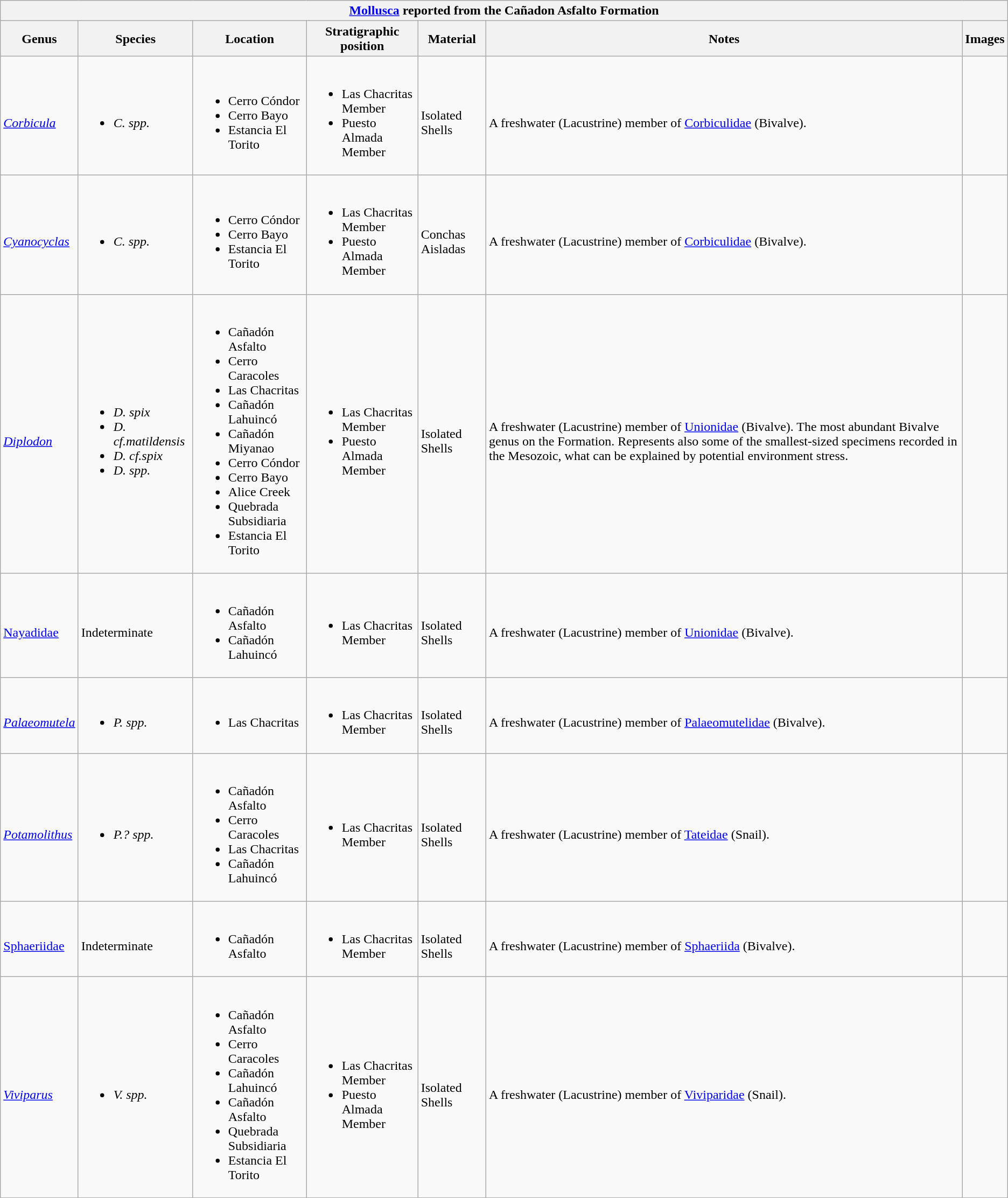<table class="wikitable sortable">
<tr>
<th colspan="7" align="center"><strong><a href='#'>Mollusca</a> reported from the Cañadon Asfalto Formation</strong></th>
</tr>
<tr>
<th>Genus</th>
<th>Species</th>
<th>Location</th>
<th>Stratigraphic position</th>
<th>Material</th>
<th>Notes</th>
<th>Images</th>
</tr>
<tr>
<td><br><em><a href='#'>Corbicula</a></em></td>
<td><br><ul><li><em>C. spp.</em></li></ul></td>
<td><br><ul><li>Cerro Cóndor</li><li>Cerro Bayo</li><li>Estancia El Torito</li></ul></td>
<td><br><ul><li>Las Chacritas Member</li><li>Puesto Almada Member</li></ul></td>
<td><br>Isolated Shells</td>
<td><br>A freshwater (Lacustrine) member of <a href='#'>Corbiculidae</a> (Bivalve).</td>
<td><br></td>
</tr>
<tr>
<td><br><em><a href='#'>Cyanocyclas</a></em></td>
<td><br><ul><li><em>C. spp.</em></li></ul></td>
<td><br><ul><li>Cerro Cóndor</li><li>Cerro Bayo</li><li>Estancia El Torito</li></ul></td>
<td><br><ul><li>Las Chacritas Member</li><li>Puesto Almada Member</li></ul></td>
<td><br>Conchas Aisladas</td>
<td><br>A freshwater (Lacustrine) member of <a href='#'>Corbiculidae</a> (Bivalve).</td>
<td></td>
</tr>
<tr>
<td><br><em><a href='#'>Diplodon</a></em></td>
<td><br><ul><li><em>D. spix</em></li><li><em>D. cf.matildensis</em></li><li><em>D. cf.spix</em></li><li><em>D. spp.</em></li></ul></td>
<td><br><ul><li>Cañadón Asfalto</li><li>Cerro Caracoles</li><li>Las Chacritas</li><li>Cañadón Lahuincó</li><li>Cañadón Miyanao</li><li>Cerro Cóndor</li><li>Cerro Bayo</li><li>Alice Creek</li><li>Quebrada Subsidiaria</li><li>Estancia El Torito</li></ul></td>
<td><br><ul><li>Las Chacritas Member</li><li>Puesto Almada Member</li></ul></td>
<td><br>Isolated Shells</td>
<td><br>A freshwater (Lacustrine) member of <a href='#'>Unionidae</a> (Bivalve). The most abundant Bivalve genus on the Formation. Represents also some of the smallest-sized specimens recorded in the Mesozoic, what can be explained by potential environment stress.</td>
<td><br></td>
</tr>
<tr>
<td><br><a href='#'>Nayadidae</a></td>
<td><br>Indeterminate</td>
<td><br><ul><li>Cañadón Asfalto</li><li>Cañadón Lahuincó</li></ul></td>
<td><br><ul><li>Las Chacritas Member</li></ul></td>
<td><br>Isolated Shells</td>
<td><br>A freshwater (Lacustrine) member of <a href='#'>Unionidae</a> (Bivalve).</td>
<td></td>
</tr>
<tr>
<td><br><em><a href='#'>Palaeomutela</a></em></td>
<td><br><ul><li><em>P. spp.</em></li></ul></td>
<td><br><ul><li>Las Chacritas</li></ul></td>
<td><br><ul><li>Las Chacritas Member</li></ul></td>
<td><br>Isolated Shells</td>
<td><br>A freshwater (Lacustrine) member of <a href='#'>Palaeomutelidae</a> (Bivalve).</td>
<td></td>
</tr>
<tr>
<td><br><em><a href='#'>Potamolithus</a></em></td>
<td><br><ul><li><em>P.? spp.</em></li></ul></td>
<td><br><ul><li>Cañadón Asfalto</li><li>Cerro Caracoles</li><li>Las Chacritas</li><li>Cañadón Lahuincó</li></ul></td>
<td><br><ul><li>Las Chacritas Member</li></ul></td>
<td><br>Isolated Shells</td>
<td><br>A freshwater (Lacustrine) member of <a href='#'>Tateidae</a> (Snail).</td>
<td><br></td>
</tr>
<tr>
<td><br><a href='#'>Sphaeriidae</a></td>
<td><br>Indeterminate</td>
<td><br><ul><li>Cañadón Asfalto</li></ul></td>
<td><br><ul><li>Las Chacritas Member</li></ul></td>
<td><br>Isolated Shells</td>
<td><br>A freshwater (Lacustrine) member of <a href='#'>Sphaeriida</a> (Bivalve).</td>
<td></td>
</tr>
<tr>
<td><br><em><a href='#'>Viviparus</a></em></td>
<td><br><ul><li><em>V. spp.</em></li></ul></td>
<td><br><ul><li>Cañadón Asfalto</li><li>Cerro Caracoles</li><li>Cañadón Lahuincó</li><li>Cañadón Asfalto</li><li>Quebrada Subsidiaria</li><li>Estancia El Torito</li></ul></td>
<td><br><ul><li>Las Chacritas Member</li><li>Puesto Almada Member</li></ul></td>
<td><br>Isolated Shells</td>
<td><br>A freshwater (Lacustrine) member of <a href='#'>Viviparidae</a> (Snail).</td>
<td><br></td>
</tr>
<tr>
</tr>
</table>
